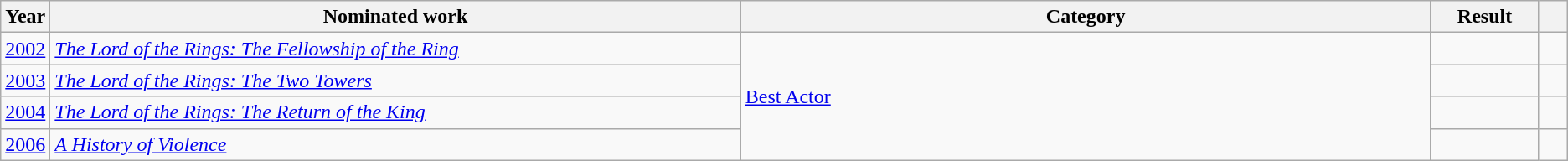<table class="wikitable sortable">
<tr>
<th scope="col" style="width:1em;">Year</th>
<th scope="col" style="width:35em;">Nominated work</th>
<th scope="col" style="width:35em;">Category</th>
<th scope="col" style="width:5em;">Result</th>
<th scope="col" style="width:1em;" class="unsortable"></th>
</tr>
<tr>
<td><a href='#'>2002</a></td>
<td><em><a href='#'>The Lord of the Rings: The Fellowship of the Ring</a></em></td>
<td rowspan="4"><a href='#'>Best Actor</a></td>
<td></td>
<td style="text-align:center;"></td>
</tr>
<tr>
<td><a href='#'>2003</a></td>
<td><em><a href='#'>The Lord of the Rings: The Two Towers</a></em></td>
<td></td>
<td style="text-align:center;"></td>
</tr>
<tr>
<td><a href='#'>2004</a></td>
<td><em><a href='#'>The Lord of the Rings: The Return of the King</a></em></td>
<td></td>
<td style="text-align:center;"></td>
</tr>
<tr>
<td><a href='#'>2006</a></td>
<td><em><a href='#'>A History of Violence</a></em></td>
<td></td>
<td style="text-align:center;"></td>
</tr>
</table>
